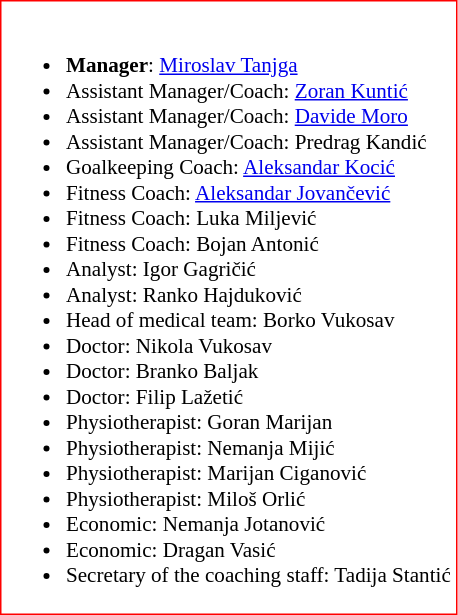<table class="toccolours" style="border: #FF0000 solid 1px; background: #FFFFFF; font-size: 88%">
<tr>
<td><br><ul><li><strong>Manager</strong>:  <a href='#'>Miroslav Tanjga</a></li><li>Assistant Manager/Coach:   <a href='#'>Zoran Kuntić</a></li><li>Assistant Manager/Coach:  <a href='#'>Davide Moro</a></li><li>Assistant Manager/Coach:  Predrag Kandić</li><li>Goalkeeping Coach:  <a href='#'>Aleksandar Kocić</a></li><li>Fitness Coach:  <a href='#'>Aleksandar Jovančević</a></li><li>Fitness Coach:  Luka Miljević</li><li>Fitness Coach:  Bojan Antonić</li><li>Analyst:  Igor Gagričić</li><li>Analyst:  Ranko Hajduković</li><li>Head of medical team:  Borko Vukosav</li><li>Doctor:  Nikola Vukosav</li><li>Doctor:  Branko Baljak</li><li>Doctor:  Filip Lažetić</li><li>Physiotherapist:  Goran Marijan</li><li>Physiotherapist:  Nemanja Mijić</li><li>Physiotherapist:  Marijan Ciganović</li><li>Physiotherapist:  Miloš Orlić</li><li>Economic:  Nemanja Jotanović</li><li>Economic:  Dragan Vasić</li><li>Secretary of the coaching staff:  Tadija Stantić</li></ul></td>
</tr>
</table>
